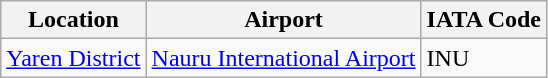<table class="wikitable">
<tr>
<th>Location</th>
<th>Airport</th>
<th>IATA Code</th>
</tr>
<tr>
<td><a href='#'>Yaren District</a></td>
<td><a href='#'>Nauru International Airport</a></td>
<td>INU</td>
</tr>
</table>
